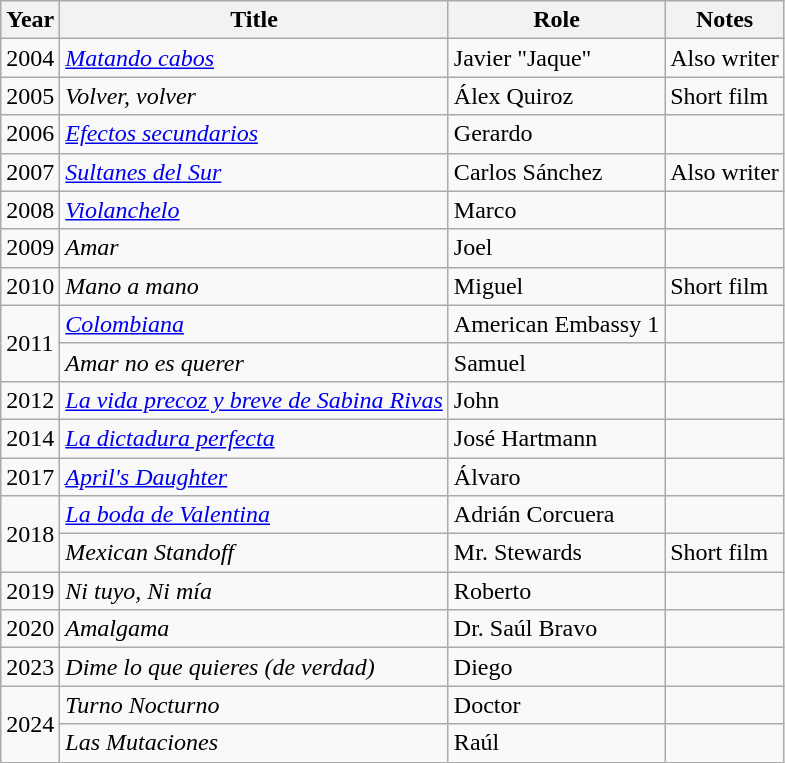<table class="wikitable sortable">
<tr>
<th>Year</th>
<th>Title</th>
<th>Role</th>
<th>Notes</th>
</tr>
<tr>
<td>2004</td>
<td><em><a href='#'>Matando cabos</a></em></td>
<td>Javier "Jaque"</td>
<td>Also writer</td>
</tr>
<tr>
<td>2005</td>
<td><em>Volver, volver</em></td>
<td>Álex Quiroz</td>
<td>Short film</td>
</tr>
<tr>
<td>2006</td>
<td><em><a href='#'>Efectos secundarios</a></em></td>
<td>Gerardo</td>
<td></td>
</tr>
<tr>
<td>2007</td>
<td><em><a href='#'>Sultanes del Sur</a></em></td>
<td>Carlos Sánchez</td>
<td>Also writer</td>
</tr>
<tr>
<td>2008</td>
<td><em><a href='#'>Violanchelo</a> </em></td>
<td>Marco</td>
<td></td>
</tr>
<tr>
<td>2009</td>
<td><em>Amar </em></td>
<td>Joel</td>
<td></td>
</tr>
<tr>
<td>2010</td>
<td><em>Mano a mano</em></td>
<td>Miguel</td>
<td>Short film</td>
</tr>
<tr>
<td rowspan="2">2011</td>
<td><em><a href='#'>Colombiana</a></em></td>
<td>American Embassy 1</td>
<td></td>
</tr>
<tr>
<td><em>Amar no es querer </em></td>
<td>Samuel</td>
<td></td>
</tr>
<tr>
<td>2012</td>
<td><em><a href='#'>La vida precoz y breve de Sabina Rivas</a></em></td>
<td>John</td>
<td></td>
</tr>
<tr>
<td>2014</td>
<td><em><a href='#'>La dictadura perfecta</a></em></td>
<td>José Hartmann</td>
<td></td>
</tr>
<tr>
<td>2017</td>
<td><em><a href='#'>April's Daughter</a></em></td>
<td>Álvaro</td>
<td></td>
</tr>
<tr>
<td rowspan="2">2018</td>
<td><em><a href='#'>La boda de Valentina</a></em></td>
<td>Adrián Corcuera</td>
<td></td>
</tr>
<tr>
<td><em>Mexican Standoff</em></td>
<td>Mr. Stewards</td>
<td>Short film</td>
</tr>
<tr>
<td>2019</td>
<td><em>Ni tuyo, Ni mía</em></td>
<td>Roberto</td>
<td></td>
</tr>
<tr>
<td>2020</td>
<td><em>Amalgama</em></td>
<td>Dr. Saúl Bravo</td>
<td></td>
</tr>
<tr>
<td>2023</td>
<td><em>Dime lo que quieres (de verdad)</em></td>
<td>Diego</td>
<td></td>
</tr>
<tr>
<td rowspan=2>2024</td>
<td><em>Turno Nocturno</em></td>
<td>Doctor</td>
<td></td>
</tr>
<tr>
<td><em>Las Mutaciones</em></td>
<td>Raúl</td>
<td></td>
</tr>
</table>
